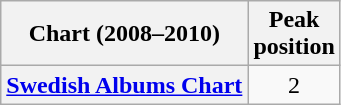<table class="wikitable plainrowheaders">
<tr>
<th>Chart (2008–2010)</th>
<th>Peak<br>position</th>
</tr>
<tr>
<th scope="row"><a href='#'>Swedish Albums Chart</a></th>
<td align="center">2</td>
</tr>
</table>
